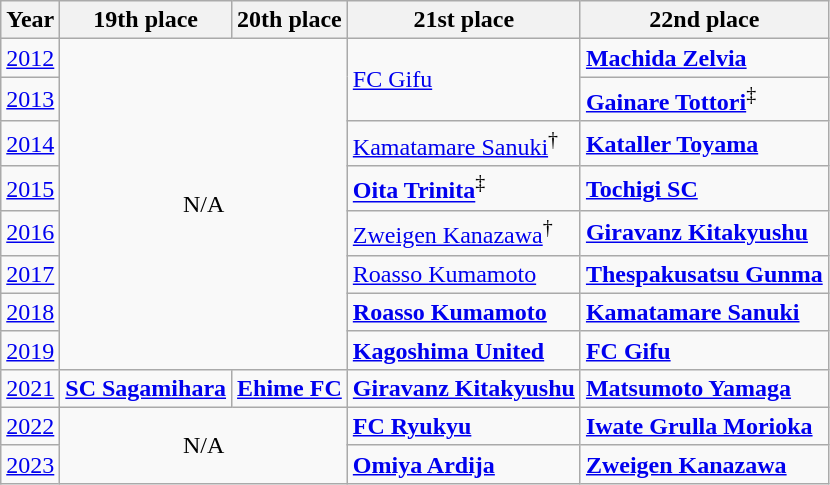<table class="wikitable">
<tr>
<th>Year</th>
<th>19th place</th>
<th>20th place</th>
<th>21st place</th>
<th>22nd place</th>
</tr>
<tr>
<td><a href='#'>2012</a></td>
<td rowspan="8" colspan=2 style="text-align:center;">N/A</td>
<td rowspan="2"><a href='#'>FC Gifu</a></td>
<td><strong><a href='#'>Machida Zelvia</a></strong></td>
</tr>
<tr>
<td><a href='#'>2013</a></td>
<td><strong><a href='#'>Gainare Tottori</a></strong><sup>‡</sup></td>
</tr>
<tr>
<td><a href='#'>2014</a></td>
<td><a href='#'>Kamatamare Sanuki</a><sup>†</sup></td>
<td><strong><a href='#'>Kataller Toyama</a></strong></td>
</tr>
<tr>
<td><a href='#'>2015</a></td>
<td><strong><a href='#'>Oita Trinita</a></strong><sup>‡</sup></td>
<td><strong><a href='#'>Tochigi SC</a></strong></td>
</tr>
<tr>
<td><a href='#'>2016</a></td>
<td><a href='#'>Zweigen Kanazawa</a><sup>†</sup></td>
<td><strong><a href='#'>Giravanz Kitakyushu</a></strong></td>
</tr>
<tr>
<td><a href='#'>2017</a></td>
<td><a href='#'>Roasso Kumamoto</a></td>
<td><strong><a href='#'>Thespakusatsu Gunma</a></strong></td>
</tr>
<tr>
<td><a href='#'>2018</a></td>
<td><strong><a href='#'>Roasso Kumamoto</a></strong></td>
<td><strong><a href='#'>Kamatamare Sanuki</a></strong></td>
</tr>
<tr>
<td><a href='#'>2019</a></td>
<td><strong><a href='#'>Kagoshima United</a></strong></td>
<td><strong><a href='#'>FC Gifu</a></strong></td>
</tr>
<tr>
<td><a href='#'>2021</a></td>
<td><strong><a href='#'>SC Sagamihara</a></strong></td>
<td><strong><a href='#'>Ehime FC</a></strong></td>
<td><strong><a href='#'>Giravanz Kitakyushu</a></strong></td>
<td><strong><a href='#'>Matsumoto Yamaga</a></strong></td>
</tr>
<tr>
<td><a href='#'>2022</a></td>
<td rowspan="2" colspan=2 style="text-align:center;">N/A</td>
<td><strong><a href='#'>FC Ryukyu</a></strong></td>
<td><strong><a href='#'>Iwate Grulla Morioka</a></strong></td>
</tr>
<tr>
<td><a href='#'>2023</a></td>
<td><strong><a href='#'>Omiya Ardija</a></strong></td>
<td><strong><a href='#'>Zweigen Kanazawa</a></strong></td>
</tr>
</table>
